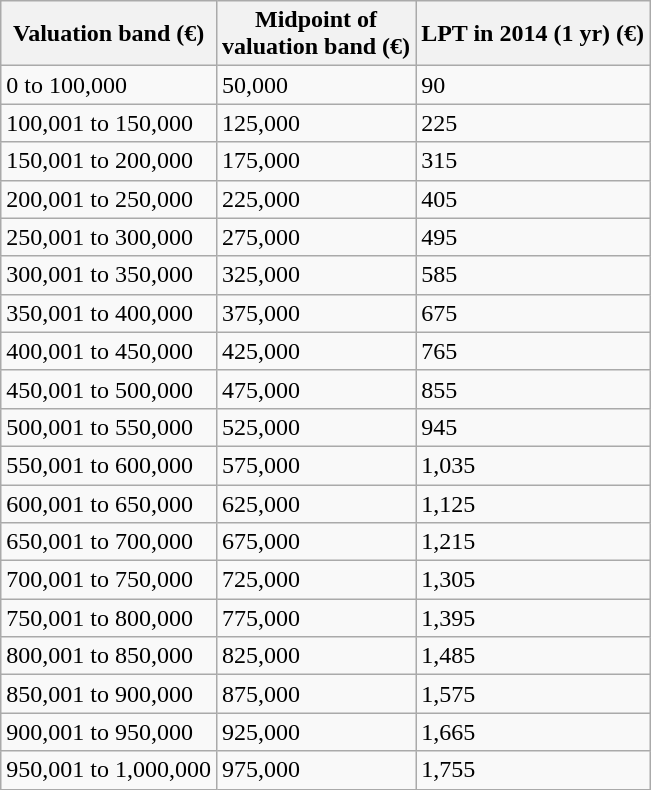<table class="wikitable">
<tr>
<th>Valuation band (€)</th>
<th>Midpoint of<br>valuation band (€)</th>
<th>LPT in 2014 (1 yr) (€)</th>
</tr>
<tr>
<td>0 to 100,000</td>
<td>50,000</td>
<td>90</td>
</tr>
<tr>
<td>100,001 to 150,000</td>
<td>125,000</td>
<td>225</td>
</tr>
<tr>
<td>150,001 to 200,000</td>
<td>175,000</td>
<td>315</td>
</tr>
<tr>
<td>200,001 to 250,000</td>
<td>225,000</td>
<td>405</td>
</tr>
<tr>
<td>250,001 to 300,000</td>
<td>275,000</td>
<td>495</td>
</tr>
<tr>
<td>300,001 to 350,000</td>
<td>325,000</td>
<td>585</td>
</tr>
<tr>
<td>350,001 to 400,000</td>
<td>375,000</td>
<td>675</td>
</tr>
<tr>
<td>400,001 to 450,000</td>
<td>425,000</td>
<td>765</td>
</tr>
<tr>
<td>450,001 to 500,000</td>
<td>475,000</td>
<td>855</td>
</tr>
<tr>
<td>500,001 to 550,000</td>
<td>525,000</td>
<td>945</td>
</tr>
<tr>
<td>550,001 to 600,000</td>
<td>575,000</td>
<td>1,035</td>
</tr>
<tr>
<td>600,001 to 650,000</td>
<td>625,000</td>
<td>1,125</td>
</tr>
<tr>
<td>650,001 to 700,000</td>
<td>675,000</td>
<td>1,215</td>
</tr>
<tr>
<td>700,001 to 750,000</td>
<td>725,000</td>
<td>1,305</td>
</tr>
<tr>
<td>750,001 to 800,000</td>
<td>775,000</td>
<td>1,395</td>
</tr>
<tr>
<td>800,001 to 850,000</td>
<td>825,000</td>
<td>1,485</td>
</tr>
<tr>
<td>850,001 to 900,000</td>
<td>875,000</td>
<td>1,575</td>
</tr>
<tr>
<td>900,001 to 950,000</td>
<td>925,000</td>
<td>1,665</td>
</tr>
<tr>
<td>950,001 to 1,000,000</td>
<td>975,000</td>
<td>1,755</td>
</tr>
</table>
